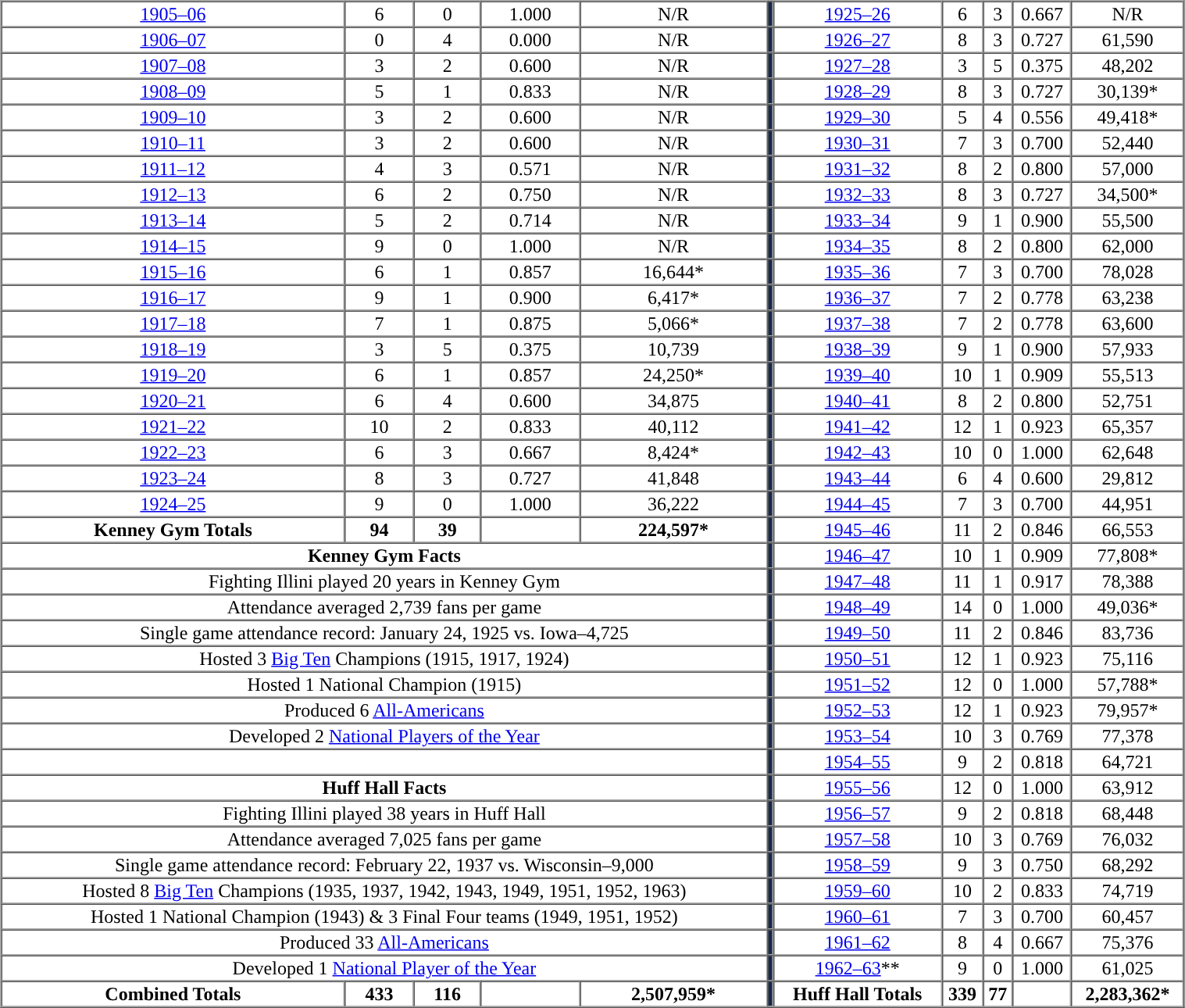<table cellpadding="1" border="1" cellspacing="0" width="80%" style="text-align:center;">
<tr>
</tr>
<tr>
<td><a href='#'>1905–06</a></td>
<td>6</td>
<td>0</td>
<td>1.000</td>
<td>N/R</td>
<td bgcolor=#14294B></td>
<td><a href='#'>1925–26</a></td>
<td>6</td>
<td>3</td>
<td>0.667</td>
<td>N/R</td>
</tr>
<tr>
<td><a href='#'>1906–07</a></td>
<td>0</td>
<td>4</td>
<td>0.000</td>
<td>N/R</td>
<td bgcolor=#14294B></td>
<td><a href='#'>1926–27</a></td>
<td>8</td>
<td>3</td>
<td>0.727</td>
<td>61,590</td>
</tr>
<tr>
<td><a href='#'>1907–08</a></td>
<td>3</td>
<td>2</td>
<td>0.600</td>
<td>N/R</td>
<td bgcolor=#14294B></td>
<td><a href='#'>1927–28</a></td>
<td>3</td>
<td>5</td>
<td>0.375</td>
<td>48,202</td>
</tr>
<tr>
<td><a href='#'>1908–09</a></td>
<td>5</td>
<td>1</td>
<td>0.833</td>
<td>N/R</td>
<td bgcolor=#14294B></td>
<td><a href='#'>1928–29</a></td>
<td>8</td>
<td>3</td>
<td>0.727</td>
<td>30,139*</td>
</tr>
<tr>
<td><a href='#'>1909–10</a></td>
<td>3</td>
<td>2</td>
<td>0.600</td>
<td>N/R</td>
<td bgcolor=#14294B></td>
<td><a href='#'>1929–30</a></td>
<td>5</td>
<td>4</td>
<td>0.556</td>
<td>49,418*</td>
</tr>
<tr>
<td><a href='#'>1910–11</a></td>
<td>3</td>
<td>2</td>
<td>0.600</td>
<td>N/R</td>
<td bgcolor=#14294B></td>
<td><a href='#'>1930–31</a></td>
<td>7</td>
<td>3</td>
<td>0.700</td>
<td>52,440</td>
</tr>
<tr>
<td><a href='#'>1911–12</a></td>
<td>4</td>
<td>3</td>
<td>0.571</td>
<td>N/R</td>
<td bgcolor=#14294B></td>
<td><a href='#'>1931–32</a></td>
<td>8</td>
<td>2</td>
<td>0.800</td>
<td>57,000</td>
</tr>
<tr>
<td><a href='#'>1912–13</a></td>
<td>6</td>
<td>2</td>
<td>0.750</td>
<td>N/R</td>
<td bgcolor=#14294B></td>
<td><a href='#'>1932–33</a></td>
<td>8</td>
<td>3</td>
<td>0.727</td>
<td>34,500*</td>
</tr>
<tr>
<td><a href='#'>1913–14</a></td>
<td>5</td>
<td>2</td>
<td>0.714</td>
<td>N/R</td>
<td bgcolor=#14294B></td>
<td><a href='#'>1933–34</a></td>
<td>9</td>
<td>1</td>
<td>0.900</td>
<td>55,500</td>
</tr>
<tr>
<td><a href='#'>1914–15</a></td>
<td>9</td>
<td>0</td>
<td>1.000</td>
<td>N/R</td>
<td bgcolor=#14294B></td>
<td><a href='#'>1934–35</a></td>
<td>8</td>
<td>2</td>
<td>0.800</td>
<td>62,000</td>
</tr>
<tr>
<td><a href='#'>1915–16</a></td>
<td>6</td>
<td>1</td>
<td>0.857</td>
<td>16,644*</td>
<td bgcolor=#14294B></td>
<td><a href='#'>1935–36</a></td>
<td>7</td>
<td>3</td>
<td>0.700</td>
<td>78,028</td>
</tr>
<tr>
<td><a href='#'>1916–17</a></td>
<td>9</td>
<td>1</td>
<td>0.900</td>
<td>6,417*</td>
<td bgcolor=#14294B></td>
<td><a href='#'>1936–37</a></td>
<td>7</td>
<td>2</td>
<td>0.778</td>
<td>63,238</td>
</tr>
<tr>
<td><a href='#'>1917–18</a></td>
<td>7</td>
<td>1</td>
<td>0.875</td>
<td>5,066*</td>
<td bgcolor=#14294B></td>
<td><a href='#'>1937–38</a></td>
<td>7</td>
<td>2</td>
<td>0.778</td>
<td>63,600</td>
</tr>
<tr>
<td><a href='#'>1918–19</a></td>
<td>3</td>
<td>5</td>
<td>0.375</td>
<td>10,739</td>
<td bgcolor=#14294B></td>
<td><a href='#'>1938–39</a></td>
<td>9</td>
<td>1</td>
<td>0.900</td>
<td>57,933</td>
</tr>
<tr>
<td><a href='#'>1919–20</a></td>
<td>6</td>
<td>1</td>
<td>0.857</td>
<td>24,250*</td>
<td bgcolor=#14294B></td>
<td><a href='#'>1939–40</a></td>
<td>10</td>
<td>1</td>
<td>0.909</td>
<td>55,513</td>
</tr>
<tr>
<td><a href='#'>1920–21</a></td>
<td>6</td>
<td>4</td>
<td>0.600</td>
<td>34,875</td>
<td bgcolor=#14294B></td>
<td><a href='#'>1940–41</a></td>
<td>8</td>
<td>2</td>
<td>0.800</td>
<td>52,751</td>
</tr>
<tr>
<td><a href='#'>1921–22</a></td>
<td>10</td>
<td>2</td>
<td>0.833</td>
<td>40,112</td>
<td bgcolor=#14294B></td>
<td><a href='#'>1941–42</a></td>
<td>12</td>
<td>1</td>
<td>0.923</td>
<td>65,357</td>
</tr>
<tr>
<td><a href='#'>1922–23</a></td>
<td>6</td>
<td>3</td>
<td>0.667</td>
<td>8,424*</td>
<td bgcolor=#14294B></td>
<td><a href='#'>1942–43</a></td>
<td>10</td>
<td>0</td>
<td>1.000</td>
<td>62,648</td>
</tr>
<tr>
<td><a href='#'>1923–24</a></td>
<td>8</td>
<td>3</td>
<td>0.727</td>
<td>41,848</td>
<td bgcolor=#14294B></td>
<td><a href='#'>1943–44</a></td>
<td>6</td>
<td>4</td>
<td>0.600</td>
<td>29,812</td>
</tr>
<tr>
<td><a href='#'>1924–25</a></td>
<td>9</td>
<td>0</td>
<td>1.000</td>
<td>36,222</td>
<td bgcolor=#14294B></td>
<td><a href='#'>1944–45</a></td>
<td>7</td>
<td>3</td>
<td>0.700</td>
<td>44,951</td>
</tr>
<tr style="text-align:center; ">
<th><strong>Kenney Gym Totals</strong></th>
<th><strong>94</strong></th>
<th><strong>39</strong></th>
<th><strong></strong></th>
<th><strong>224,597*</strong></th>
<td bgcolor=#14294B></td>
<td><a href='#'>1945–46</a></td>
<td>11</td>
<td>2</td>
<td>0.846</td>
<td>66,553</td>
</tr>
<tr>
<td colspan="5"><strong>Kenney Gym Facts</strong></td>
<td bgcolor=#14294B></td>
<td><a href='#'>1946–47</a></td>
<td>10</td>
<td>1</td>
<td>0.909</td>
<td>77,808*</td>
</tr>
<tr>
<td colspan="5">Fighting Illini played 20 years in Kenney Gym</td>
<td bgcolor=#14294B></td>
<td><a href='#'>1947–48</a></td>
<td>11</td>
<td>1</td>
<td>0.917</td>
<td>78,388</td>
</tr>
<tr>
<td colspan="5">Attendance averaged 2,739 fans per game</td>
<td bgcolor=#14294B></td>
<td><a href='#'>1948–49</a></td>
<td>14</td>
<td>0</td>
<td>1.000</td>
<td>49,036*</td>
</tr>
<tr>
<td colspan="5">Single game attendance record: January 24, 1925 vs. Iowa–4,725</td>
<td bgcolor=#14294B></td>
<td><a href='#'>1949–50</a></td>
<td>11</td>
<td>2</td>
<td>0.846</td>
<td>83,736</td>
</tr>
<tr>
<td colspan="5">Hosted 3 <a href='#'>Big Ten</a> Champions (1915, 1917, 1924)</td>
<td bgcolor=#14294B></td>
<td><a href='#'>1950–51</a></td>
<td>12</td>
<td>1</td>
<td>0.923</td>
<td>75,116</td>
</tr>
<tr>
<td colspan="5">Hosted 1 National Champion (1915)</td>
<td bgcolor=#14294B></td>
<td><a href='#'>1951–52</a></td>
<td>12</td>
<td>0</td>
<td>1.000</td>
<td>57,788*</td>
</tr>
<tr>
<td colspan="5">Produced 6 <a href='#'>All-Americans</a></td>
<td bgcolor=#14294B></td>
<td><a href='#'>1952–53</a></td>
<td>12</td>
<td>1</td>
<td>0.923</td>
<td>79,957*</td>
</tr>
<tr>
<td colspan="5">Developed 2 <a href='#'>National Players of the Year</a></td>
<td bgcolor=#14294B></td>
<td><a href='#'>1953–54</a></td>
<td>10</td>
<td>3</td>
<td>0.769</td>
<td>77,378</td>
</tr>
<tr>
<td colspan="5"></td>
<td bgcolor=#14294B></td>
<td><a href='#'>1954–55</a></td>
<td>9</td>
<td>2</td>
<td>0.818</td>
<td>64,721</td>
</tr>
<tr>
<td colspan="5"><strong>Huff Hall Facts</strong></td>
<td bgcolor=#14294B></td>
<td><a href='#'>1955–56</a></td>
<td>12</td>
<td>0</td>
<td>1.000</td>
<td>63,912</td>
</tr>
<tr>
<td colspan="5">Fighting Illini played 38 years in Huff Hall</td>
<td bgcolor=#14294B></td>
<td><a href='#'>1956–57</a></td>
<td>9</td>
<td>2</td>
<td>0.818</td>
<td>68,448</td>
</tr>
<tr>
<td colspan="5">Attendance averaged 7,025 fans per game</td>
<td bgcolor=#14294B></td>
<td><a href='#'>1957–58</a></td>
<td>10</td>
<td>3</td>
<td>0.769</td>
<td>76,032</td>
</tr>
<tr>
<td colspan="5">Single game attendance record: February 22, 1937 vs. Wisconsin–9,000</td>
<td bgcolor=#14294B></td>
<td><a href='#'>1958–59</a></td>
<td>9</td>
<td>3</td>
<td>0.750</td>
<td>68,292</td>
</tr>
<tr>
<td colspan="5">Hosted 8 <a href='#'>Big Ten</a> Champions (1935, 1937, 1942, 1943, 1949, 1951, 1952, 1963)</td>
<td bgcolor=#14294B></td>
<td><a href='#'>1959–60</a></td>
<td>10</td>
<td>2</td>
<td>0.833</td>
<td>74,719</td>
</tr>
<tr>
<td colspan="5">Hosted 1 National Champion (1943) & 3 Final Four teams (1949, 1951, 1952)</td>
<td bgcolor=#14294B></td>
<td><a href='#'>1960–61</a></td>
<td>7</td>
<td>3</td>
<td>0.700</td>
<td>60,457</td>
</tr>
<tr>
<td colspan="5">Produced 33 <a href='#'>All-Americans</a></td>
<td bgcolor=#14294B></td>
<td><a href='#'>1961–62</a></td>
<td>8</td>
<td>4</td>
<td>0.667</td>
<td>75,376</td>
</tr>
<tr>
<td colspan="5">Developed 1 <a href='#'>National Player of the Year</a></td>
<td bgcolor=#14294B></td>
<td><a href='#'>1962–63</a>**</td>
<td>9</td>
<td>0</td>
<td>1.000</td>
<td>61,025</td>
</tr>
<tr>
<td><strong>Combined Totals</strong></td>
<td><strong>433</strong></td>
<td><strong>116</strong></td>
<td><strong></strong></td>
<td><strong>2,507,959*</strong></td>
<td bgcolor=#14294B></td>
<td><strong>Huff Hall Totals</strong></td>
<td><strong>339</strong></td>
<td><strong>77</strong></td>
<td><strong></strong></td>
<td><strong>2,283,362*</strong></td>
</tr>
</table>
